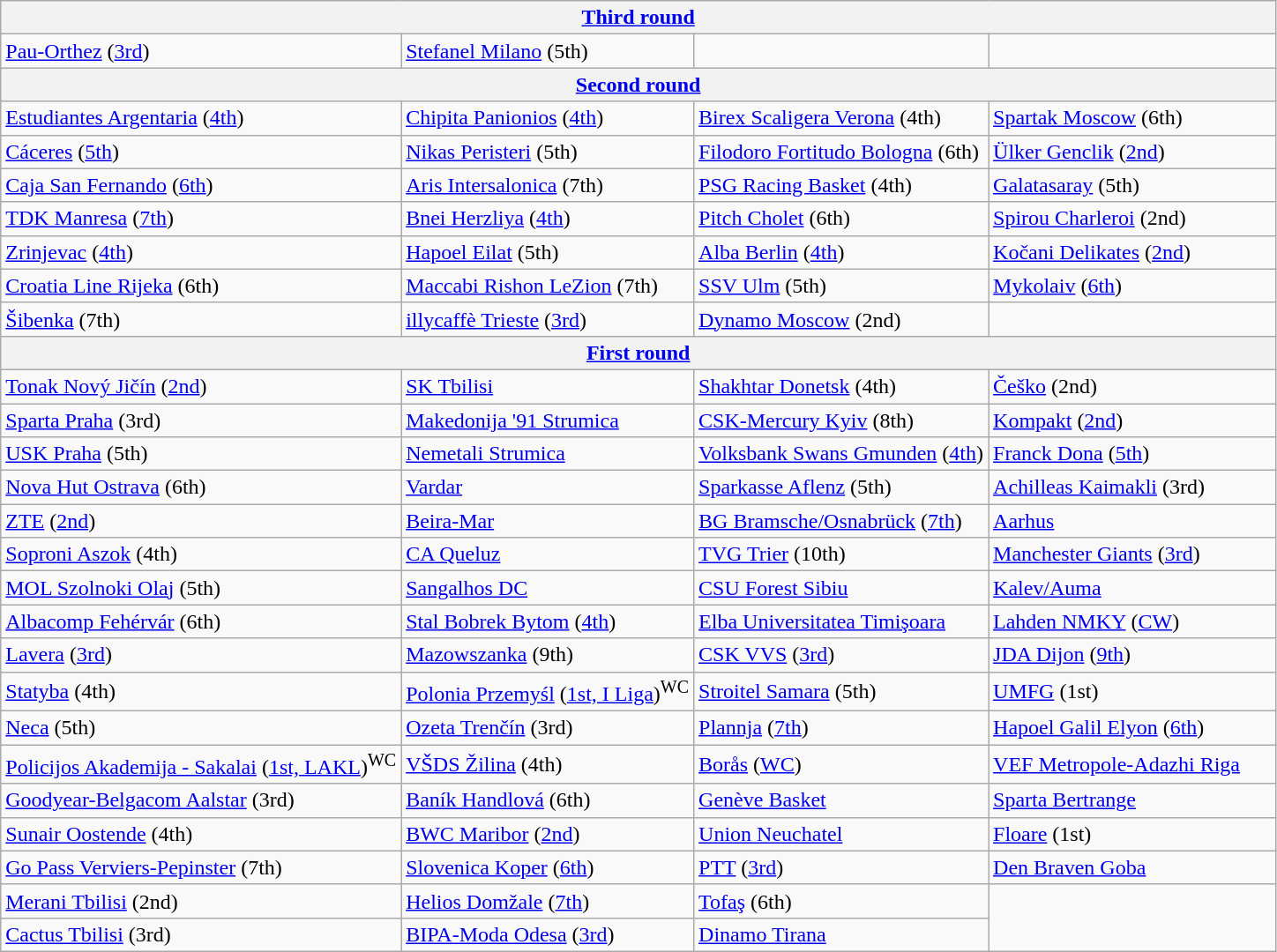<table class="wikitable" style="white-space: nowrap;">
<tr>
<th colspan="4"><a href='#'>Third round</a></th>
</tr>
<tr>
<td width="210"> <a href='#'>Pau-Orthez</a> (<a href='#'>3rd</a>)</td>
<td width="210"> <a href='#'>Stefanel Milano</a> (5th)</td>
<td width="210"></td>
<td width="210"></td>
</tr>
<tr>
<th colspan="4"><a href='#'>Second round</a></th>
</tr>
<tr>
<td width="210"> <a href='#'>Estudiantes Argentaria</a> (<a href='#'>4th</a>)</td>
<td width="210"> <a href='#'>Chipita Panionios</a> (<a href='#'>4th</a>)</td>
<td width="210"> <a href='#'>Birex Scaligera Verona</a> (4th)</td>
<td width="210"> <a href='#'>Spartak Moscow</a> (6th)</td>
</tr>
<tr>
<td width="210"> <a href='#'>Cáceres</a> (<a href='#'>5th</a>)</td>
<td width="210"> <a href='#'>Nikas Peristeri</a> (5th)</td>
<td width="210"> <a href='#'>Filodoro Fortitudo Bologna</a> (6th)</td>
<td width="210"> <a href='#'>Ülker Genclik</a> (<a href='#'>2nd</a>)</td>
</tr>
<tr>
<td width="210"> <a href='#'>Caja San Fernando</a> (<a href='#'>6th</a>)</td>
<td width="210"> <a href='#'>Aris Intersalonica</a> (7th)</td>
<td width="210"> <a href='#'>PSG Racing Basket</a> (4th)</td>
<td width="210"> <a href='#'>Galatasaray</a> (5th)</td>
</tr>
<tr>
<td width="210"> <a href='#'>TDK Manresa</a> (<a href='#'>7th</a>)</td>
<td width="210"> <a href='#'>Bnei Herzliya</a> (<a href='#'>4th</a>)</td>
<td width="210"> <a href='#'>Pitch Cholet</a> (6th)</td>
<td width="210"> <a href='#'>Spirou Charleroi</a> (2nd)</td>
</tr>
<tr>
<td width="210"> <a href='#'>Zrinjevac</a> (<a href='#'>4th</a>)</td>
<td width="210"> <a href='#'>Hapoel Eilat</a> (5th)</td>
<td width="210"> <a href='#'>Alba Berlin</a> (<a href='#'>4th</a>)</td>
<td width="210"> <a href='#'>Kočani Delikates</a> (<a href='#'>2nd</a>)</td>
</tr>
<tr>
<td width="210"> <a href='#'>Croatia Line Rijeka</a> (6th)</td>
<td width="210"> <a href='#'>Maccabi Rishon LeZion</a> (7th)</td>
<td width="210"> <a href='#'>SSV Ulm</a> (5th)</td>
<td> <a href='#'>Mykolaiv</a> (<a href='#'>6th</a>)</td>
</tr>
<tr>
<td width="210"> <a href='#'>Šibenka</a> (7th)</td>
<td width="210"> <a href='#'>illycaffè Trieste</a> (<a href='#'>3rd</a>)</td>
<td width="210"> <a href='#'>Dynamo Moscow</a> (2nd)</td>
</tr>
<tr>
<th colspan=4><a href='#'>First round</a></th>
</tr>
<tr>
<td width=210> <a href='#'>Tonak Nový Jičín</a> (<a href='#'>2nd</a>)</td>
<td width=210> <a href='#'>SK Tbilisi</a></td>
<td width=210> <a href='#'>Shakhtar Donetsk</a> (4th)</td>
<td width=210>  <a href='#'>Češko</a> (2nd)</td>
</tr>
<tr>
<td width=210> <a href='#'>Sparta Praha</a> (3rd)</td>
<td width=210> <a href='#'>Makedonija '91 Strumica</a></td>
<td width=210> <a href='#'>CSK-Mercury Kyiv</a> (8th)</td>
<td width=210> <a href='#'>Kompakt</a> (<a href='#'>2nd</a>)</td>
</tr>
<tr>
<td width=210> <a href='#'>USK Praha</a> (5th)</td>
<td width=210> <a href='#'>Nemetali Strumica</a></td>
<td width=210> <a href='#'>Volksbank Swans Gmunden</a> (<a href='#'>4th</a>)</td>
<td width=210> <a href='#'>Franck Dona</a> (<a href='#'>5th</a>)</td>
</tr>
<tr>
<td width=210> <a href='#'>Nova Hut Ostrava</a> (6th)</td>
<td width=210> <a href='#'>Vardar</a></td>
<td width=210> <a href='#'>Sparkasse Aflenz</a> (5th)</td>
<td width=210> <a href='#'>Achilleas Kaimakli</a> (3rd)</td>
</tr>
<tr>
<td width=210> <a href='#'>ZTE</a> (<a href='#'>2nd</a>)</td>
<td width=210> <a href='#'>Beira-Mar</a></td>
<td width=210> <a href='#'>BG Bramsche/Osnabrück</a> (<a href='#'>7th</a>)</td>
<td width=210> <a href='#'>Aarhus</a></td>
</tr>
<tr>
<td width=210> <a href='#'>Soproni Aszok</a> (4th)</td>
<td width=210> <a href='#'>CA Queluz</a></td>
<td width=210> <a href='#'>TVG Trier</a> (10th)</td>
<td width=210> <a href='#'>Manchester Giants</a> (<a href='#'>3rd</a>)</td>
</tr>
<tr>
<td width=210> <a href='#'>MOL Szolnoki Olaj</a> (5th)</td>
<td width=210> <a href='#'>Sangalhos DC</a></td>
<td width=210> <a href='#'>CSU Forest Sibiu</a></td>
<td width=210> <a href='#'>Kalev/Auma</a></td>
</tr>
<tr>
<td width=210> <a href='#'>Albacomp Fehérvár</a> (6th)</td>
<td width=210> <a href='#'>Stal Bobrek Bytom</a> (<a href='#'>4th</a>)</td>
<td width=210> <a href='#'>Elba Universitatea Timişoara</a></td>
<td width=210> <a href='#'>Lahden NMKY</a> (<a href='#'>CW</a>)</td>
</tr>
<tr>
<td width=210> <a href='#'>Lavera</a> (<a href='#'>3rd</a>)</td>
<td width=210> <a href='#'>Mazowszanka</a> (9th)</td>
<td width=210> <a href='#'>CSK VVS</a> (<a href='#'>3rd</a>)</td>
<td width=210> <a href='#'>JDA Dijon</a> (<a href='#'>9th</a>)</td>
</tr>
<tr>
<td width=210> <a href='#'>Statyba</a> (4th)</td>
<td width=210> <a href='#'>Polonia Przemyśl</a> (<a href='#'>1st, I Liga</a>)<sup>WC</sup></td>
<td width=210> <a href='#'>Stroitel Samara</a> (5th)</td>
<td width=210> <a href='#'>UMFG</a> (1st)</td>
</tr>
<tr>
<td width=210> <a href='#'>Neca</a> (5th)</td>
<td width=210> <a href='#'>Ozeta Trenčín</a> (3rd)</td>
<td width=210> <a href='#'>Plannja</a> (<a href='#'>7th</a>)</td>
<td width=210> <a href='#'>Hapoel Galil Elyon</a> (<a href='#'>6th</a>)</td>
</tr>
<tr>
<td width=210> <a href='#'>Policijos Akademija - Sakalai</a> (<a href='#'>1st, LAKL</a>)<sup>WC</sup></td>
<td width=210> <a href='#'>VŠDS Žilina</a> (4th)</td>
<td width=210> <a href='#'>Borås</a> (<a href='#'>WC</a>)</td>
<td width=210> <a href='#'>VEF Metropole-Adazhi Riga</a></td>
</tr>
<tr>
<td width=210> <a href='#'>Goodyear-Belgacom Aalstar</a> (3rd)</td>
<td width=210> <a href='#'>Baník Handlová</a> (6th)</td>
<td width=210> <a href='#'>Genève Basket</a></td>
<td width=210> <a href='#'>Sparta Bertrange</a></td>
</tr>
<tr>
<td width=210> <a href='#'>Sunair Oostende</a> (4th)</td>
<td width=210> <a href='#'>BWC Maribor</a> (<a href='#'>2nd</a>)</td>
<td width=210> <a href='#'>Union Neuchatel</a></td>
<td width=210> <a href='#'>Floare</a> (1st)</td>
</tr>
<tr>
<td width=210> <a href='#'>Go Pass Verviers-Pepinster</a> (7th)</td>
<td width=210> <a href='#'>Slovenica Koper</a> (<a href='#'>6th</a>)</td>
<td width=210> <a href='#'>PTT</a> (<a href='#'>3rd</a>)</td>
<td width=210> <a href='#'>Den Braven Goba</a></td>
</tr>
<tr>
<td width=210> <a href='#'>Merani Tbilisi</a> (2nd)</td>
<td width=210> <a href='#'>Helios Domžale</a> (<a href='#'>7th</a>)</td>
<td width=210> <a href='#'>Tofaş</a> (6th)</td>
</tr>
<tr>
<td width=210> <a href='#'>Cactus Tbilisi</a> (3rd)</td>
<td width=210> <a href='#'>BIPA-Moda Odesa</a> (<a href='#'>3rd</a>)</td>
<td width=210> <a href='#'>Dinamo Tirana</a></td>
</tr>
</table>
